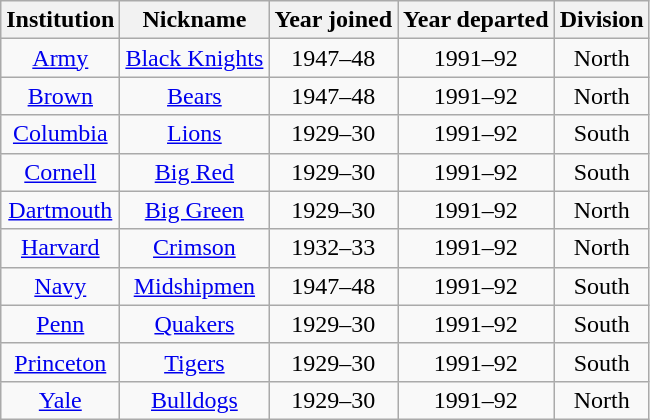<table class="wikitable sortable" style="text-align: center;">
<tr>
<th>Institution</th>
<th>Nickname</th>
<th>Year joined</th>
<th>Year departed</th>
<th>Division</th>
</tr>
<tr>
<td><a href='#'>Army</a></td>
<td><a href='#'>Black Knights</a></td>
<td>1947–48</td>
<td>1991–92</td>
<td>North</td>
</tr>
<tr>
<td><a href='#'>Brown</a></td>
<td><a href='#'>Bears</a></td>
<td>1947–48</td>
<td>1991–92</td>
<td>North</td>
</tr>
<tr>
<td><a href='#'>Columbia</a></td>
<td><a href='#'>Lions</a></td>
<td>1929–30</td>
<td>1991–92</td>
<td>South</td>
</tr>
<tr>
<td><a href='#'>Cornell</a></td>
<td><a href='#'>Big Red</a></td>
<td>1929–30</td>
<td>1991–92</td>
<td>South</td>
</tr>
<tr>
<td><a href='#'>Dartmouth</a></td>
<td><a href='#'>Big Green</a></td>
<td>1929–30</td>
<td>1991–92</td>
<td>North</td>
</tr>
<tr>
<td><a href='#'>Harvard</a></td>
<td><a href='#'>Crimson</a></td>
<td>1932–33</td>
<td>1991–92</td>
<td>North</td>
</tr>
<tr>
<td><a href='#'>Navy</a></td>
<td><a href='#'>Midshipmen</a></td>
<td>1947–48</td>
<td>1991–92</td>
<td>South</td>
</tr>
<tr>
<td><a href='#'>Penn</a></td>
<td><a href='#'>Quakers</a></td>
<td>1929–30</td>
<td>1991–92</td>
<td>South</td>
</tr>
<tr>
<td><a href='#'>Princeton</a></td>
<td><a href='#'>Tigers</a></td>
<td>1929–30</td>
<td>1991–92</td>
<td>South</td>
</tr>
<tr>
<td><a href='#'>Yale</a></td>
<td><a href='#'>Bulldogs</a></td>
<td>1929–30</td>
<td>1991–92</td>
<td>North</td>
</tr>
</table>
